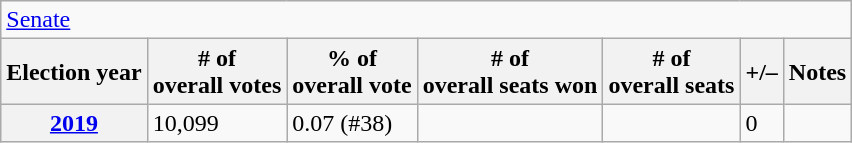<table class=wikitable>
<tr>
<td colspan=7><a href='#'>Senate</a></td>
</tr>
<tr>
<th>Election year</th>
<th># of<br>overall votes</th>
<th>% of<br>overall vote</th>
<th># of<br>overall seats won</th>
<th># of<br>overall seats</th>
<th>+/–</th>
<th>Notes</th>
</tr>
<tr>
<th><a href='#'>2019</a></th>
<td>10,099</td>
<td>0.07 (#38)</td>
<td></td>
<td></td>
<td> 0</td>
<td></td>
</tr>
</table>
